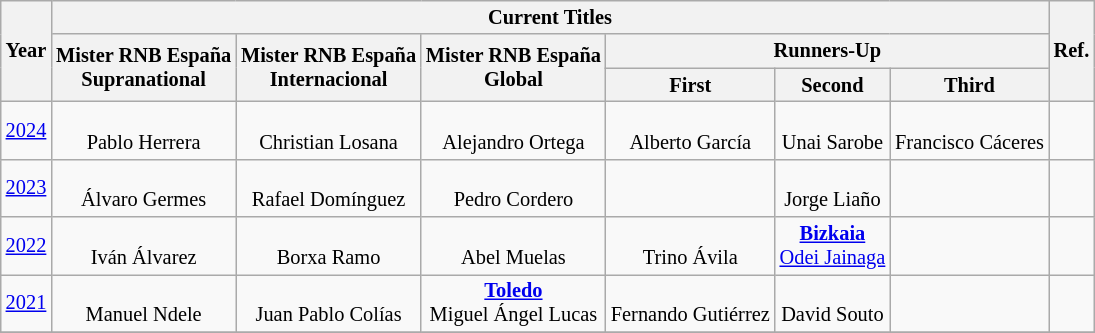<table class="wikitable sortable" style="font-size: 85%; text-align:center">
<tr>
<th rowspan="3">Year</th>
<th colspan="6">Current Titles</th>
<th rowspan="3">Ref.</th>
</tr>
<tr>
<th rowspan="2">Mister RNB España<br>Supranational</th>
<th rowspan="2">Mister RNB España<br>Internacional</th>
<th rowspan="2">Mister RNB España<br>Global</th>
<th colspan="3">Runners-Up</th>
</tr>
<tr>
<th>First</th>
<th>Second</th>
<th>Third</th>
</tr>
<tr>
<td><a href='#'>2024</a></td>
<td><strong></strong><br>Pablo Herrera</td>
<td><strong></strong><br>Christian Losana</td>
<td><strong></strong><br>Alejandro Ortega</td>
<td><strong></strong><br>Alberto García</td>
<td><strong></strong><br>Unai Sarobe</td>
<td><strong></strong><br>Francisco Cáceres</td>
<td></td>
</tr>
<tr>
<td><a href='#'>2023</a></td>
<td><strong></strong><br>Álvaro Germes</td>
<td><strong></strong><br>Rafael Domínguez</td>
<td><strong></strong><br>Pedro Cordero</td>
<td></td>
<td><strong></strong><br>Jorge Liaño</td>
<td></td>
<td></td>
</tr>
<tr>
<td><a href='#'>2022</a></td>
<td><strong></strong><br>Iván Álvarez</td>
<td><strong></strong><br>Borxa Ramo</td>
<td><strong></strong><br>Abel Muelas</td>
<td><strong></strong><br>Trino Ávila</td>
<td> <strong><a href='#'>Bizkaia</a></strong><br><a href='#'>Odei Jainaga</a></td>
<td></td>
<td></td>
</tr>
<tr>
<td><a href='#'>2021</a></td>
<td><strong></strong><br>Manuel Ndele</td>
<td><strong></strong><br>Juan Pablo Colías</td>
<td> <strong><a href='#'>Toledo</a></strong><br>Miguel Ángel Lucas</td>
<td><strong></strong><br>Fernando Gutiérrez</td>
<td><strong></strong><br>David Souto</td>
<td></td>
<td></td>
</tr>
<tr>
</tr>
</table>
